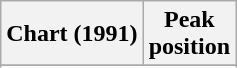<table class="wikitable sortable plainrowheaders" style="text-align:center">
<tr>
<th>Chart (1991)</th>
<th>Peak<br>position</th>
</tr>
<tr>
</tr>
<tr>
</tr>
<tr>
</tr>
</table>
